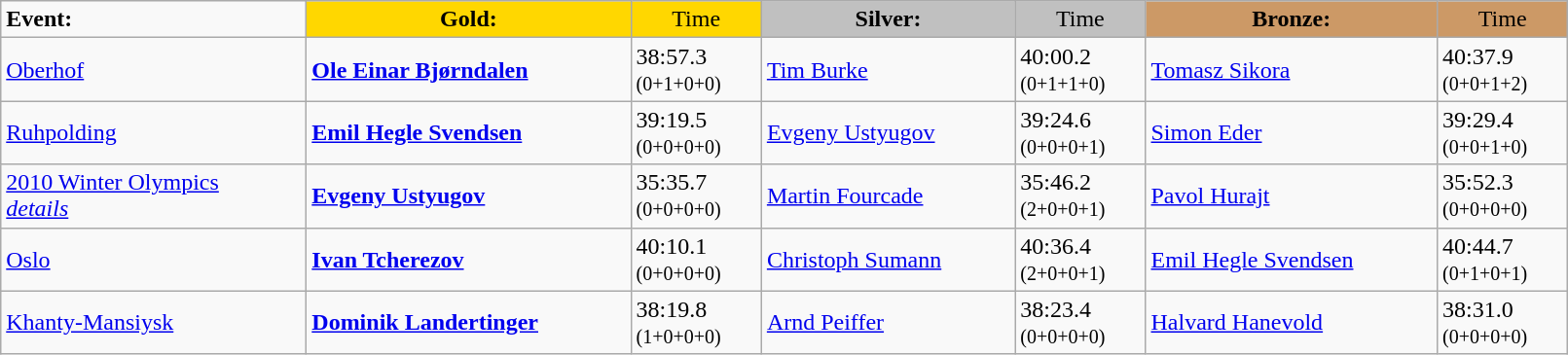<table class="wikitable" width=85%>
<tr>
<td><strong>Event:</strong></td>
<td style="text-align:center;background-color:gold;"><strong>Gold:</strong></td>
<td style="text-align:center;background-color:gold;">Time</td>
<td style="text-align:center;background-color:silver;"><strong>Silver:</strong></td>
<td style="text-align:center;background-color:silver;">Time</td>
<td style="text-align:center;background-color:#CC9966;"><strong>Bronze:</strong></td>
<td style="text-align:center;background-color:#CC9966;">Time</td>
</tr>
<tr>
<td><a href='#'>Oberhof</a><br></td>
<td><strong><a href='#'>Ole Einar Bjørndalen</a></strong><br><small></small></td>
<td>38:57.3<br><small>(0+1+0+0)</small></td>
<td><a href='#'>Tim Burke</a><br><small></small></td>
<td>40:00.2<br><small>(0+1+1+0)</small></td>
<td><a href='#'>Tomasz Sikora</a><br><small></small></td>
<td>40:37.9<br><small>(0+0+1+2)</small></td>
</tr>
<tr>
<td><a href='#'>Ruhpolding</a><br></td>
<td><strong><a href='#'>Emil Hegle Svendsen</a></strong><br><small></small></td>
<td>39:19.5<br><small>(0+0+0+0)</small></td>
<td><a href='#'>Evgeny Ustyugov</a><br><small></small></td>
<td>39:24.6<br><small>(0+0+0+1)</small></td>
<td><a href='#'>Simon Eder</a><br><small></small></td>
<td>39:29.4<br><small>(0+0+1+0)</small></td>
</tr>
<tr>
<td><a href='#'>2010 Winter Olympics</a><br><em><a href='#'>details</a></em></td>
<td><strong><a href='#'>Evgeny Ustyugov</a></strong><br><small></small></td>
<td>35:35.7<br><small>(0+0+0+0)</small></td>
<td><a href='#'>Martin Fourcade</a><br><small></small></td>
<td>35:46.2<br><small>(2+0+0+1)</small></td>
<td><a href='#'>Pavol Hurajt</a><br><small></small></td>
<td>35:52.3<br><small>(0+0+0+0)</small></td>
</tr>
<tr>
<td><a href='#'>Oslo</a><br></td>
<td><strong><a href='#'>Ivan Tcherezov</a></strong><br><small></small></td>
<td>40:10.1<br><small>(0+0+0+0)</small></td>
<td><a href='#'>Christoph Sumann</a><br><small></small></td>
<td>40:36.4<br><small>(2+0+0+1)</small></td>
<td><a href='#'>Emil Hegle Svendsen</a><br><small></small></td>
<td>40:44.7<br><small>(0+1+0+1)</small></td>
</tr>
<tr>
<td><a href='#'>Khanty-Mansiysk</a><br></td>
<td><strong><a href='#'>Dominik Landertinger</a></strong><br><small></small></td>
<td>38:19.8<br><small>(1+0+0+0)</small></td>
<td><a href='#'>Arnd Peiffer</a><br><small></small></td>
<td>38:23.4<br><small>(0+0+0+0)</small></td>
<td><a href='#'>Halvard Hanevold</a><br><small></small></td>
<td>38:31.0<br><small>(0+0+0+0)</small></td>
</tr>
</table>
